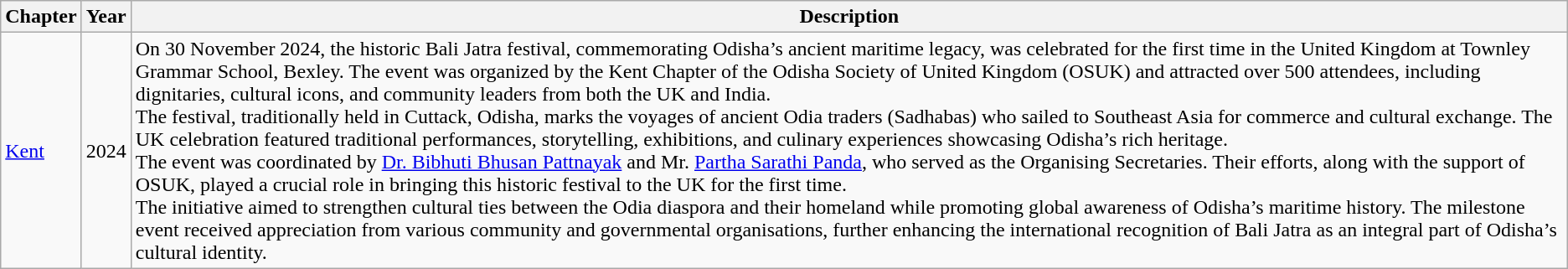<table class="wikitable">
<tr>
<th>Chapter</th>
<th>Year</th>
<th>Description</th>
</tr>
<tr>
<td><a href='#'>Kent</a></td>
<td>2024</td>
<td>On 30 November 2024, the historic Bali Jatra festival, commemorating Odisha’s ancient maritime legacy, was celebrated for the first time in the United Kingdom at Townley Grammar School, Bexley. The event was organized by the Kent Chapter of the Odisha Society of United Kingdom (OSUK) and attracted over 500 attendees, including dignitaries, cultural icons, and community leaders from both the UK and India.<br>The festival, traditionally held in Cuttack, Odisha, marks the voyages of ancient Odia traders (Sadhabas) who sailed to Southeast Asia for commerce and cultural exchange. The UK celebration featured traditional performances, storytelling, exhibitions, and culinary experiences showcasing Odisha’s rich heritage.<br>The event was coordinated by <a href='#'>Dr. Bibhuti Bhusan Pattnayak</a> and Mr. <a href='#'>Partha Sarathi Panda</a>, who served as the Organising Secretaries. Their efforts, along with the support of OSUK, played a crucial role in bringing this historic festival to the UK for the first time.<br>The initiative aimed to strengthen cultural ties between the Odia diaspora and their homeland while promoting global awareness of Odisha’s maritime history. The milestone event received appreciation from various community and governmental organisations, further enhancing the international recognition of Bali Jatra as an integral part of Odisha’s cultural identity.<br></td>
</tr>
</table>
